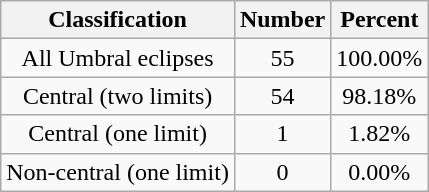<table class="wikitable sortable">
<tr align=center>
<th>Classification</th>
<th>Number</th>
<th>Percent</th>
</tr>
<tr align=center>
<td>All Umbral eclipses</td>
<td>55</td>
<td>100.00%</td>
</tr>
<tr align=center>
<td>Central (two limits)</td>
<td>54</td>
<td>98.18%</td>
</tr>
<tr align=center>
<td>Central (one limit)</td>
<td>1</td>
<td>1.82%</td>
</tr>
<tr align=center>
<td>Non-central (one limit)</td>
<td>0</td>
<td>0.00%</td>
</tr>
</table>
